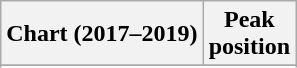<table class="wikitable sortable plainrowheaders" style="text-align:center">
<tr>
<th>Chart (2017–2019)</th>
<th>Peak<br>position</th>
</tr>
<tr>
</tr>
<tr>
</tr>
<tr>
</tr>
<tr>
</tr>
<tr>
</tr>
<tr>
</tr>
<tr>
</tr>
<tr>
</tr>
<tr>
</tr>
<tr>
</tr>
<tr>
</tr>
<tr>
</tr>
<tr>
</tr>
<tr>
</tr>
<tr>
</tr>
</table>
